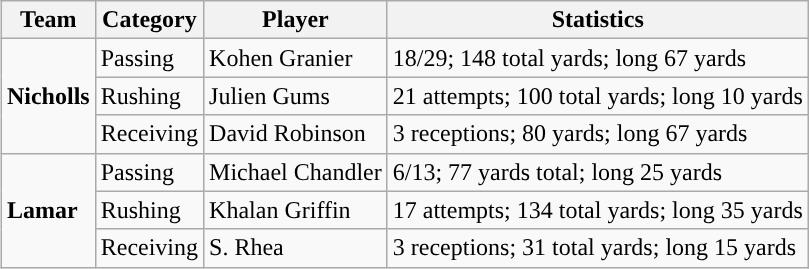<table class="wikitable" style="float: right;">
<tr>
<th>Team</th>
<th>Category</th>
<th>Player</th>
<th>Statistics</th>
</tr>
<tr>
<td rowspan=3><strong>Nicholls</strong></td>
<td>Passing</td>
<td>Kohen Granier</td>
<td>18/29; 148 total yards; long 67 yards</td>
</tr>
<tr>
<td>Rushing</td>
<td>Julien Gums</td>
<td>21 attempts; 100 total yards; long 10 yards</td>
</tr>
<tr>
<td>Receiving</td>
<td>David Robinson</td>
<td>3 receptions; 80 yards; long 67 yards</td>
</tr>
<tr>
<td rowspan=3><strong>Lamar</strong></td>
<td>Passing</td>
<td>Michael Chandler</td>
<td>6/13; 77 yards total; long 25 yards</td>
</tr>
<tr>
<td>Rushing</td>
<td>Khalan Griffin</td>
<td>17 attempts; 134 total yards; long 35 yards</td>
</tr>
<tr>
<td>Receiving</td>
<td>S. Rhea</td>
<td>3 receptions; 31 total yards; long 15 yards</td>
</tr>
</table>
